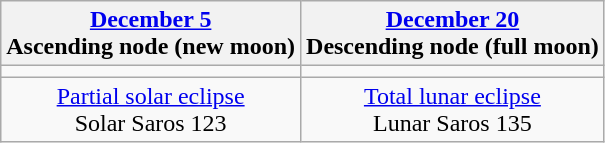<table class="wikitable">
<tr>
<th><a href='#'>December 5</a><br>Ascending node (new moon)<br></th>
<th><a href='#'>December 20</a><br>Descending node (full moon)<br></th>
</tr>
<tr>
<td></td>
<td></td>
</tr>
<tr align=center>
<td><a href='#'>Partial solar eclipse</a><br>Solar Saros 123</td>
<td><a href='#'>Total lunar eclipse</a><br>Lunar Saros 135</td>
</tr>
</table>
